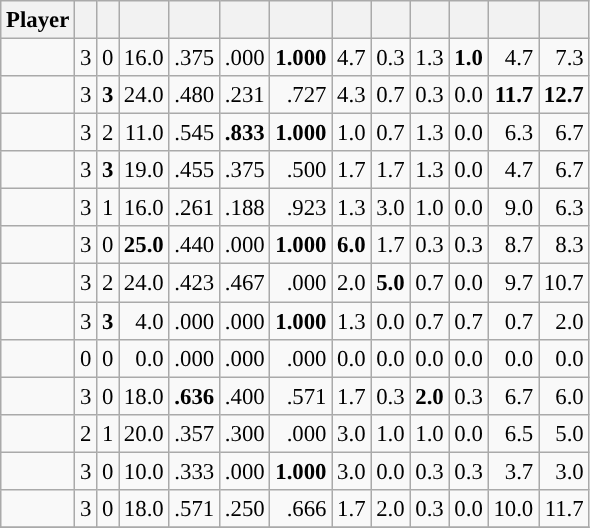<table class="wikitable sortable" style="font-size:95%; text-align:right">
<tr>
<th>Player</th>
<th></th>
<th></th>
<th></th>
<th></th>
<th></th>
<th></th>
<th></th>
<th></th>
<th></th>
<th></th>
<th></th>
<th></th>
</tr>
<tr>
<td><strong></strong></td>
<td>3</td>
<td>0</td>
<td>16.0</td>
<td>.375</td>
<td>.000</td>
<td><strong>1.000</strong></td>
<td>4.7</td>
<td>0.3</td>
<td>1.3</td>
<td><strong>1.0</strong></td>
<td>4.7</td>
<td>7.3</td>
</tr>
<tr>
<td><strong></strong></td>
<td>3</td>
<td><strong>3</strong></td>
<td>24.0</td>
<td>.480</td>
<td>.231</td>
<td>.727</td>
<td>4.3</td>
<td>0.7</td>
<td>0.3</td>
<td>0.0</td>
<td><strong>11.7</strong></td>
<td><strong>12.7</strong></td>
</tr>
<tr>
<td><strong></strong></td>
<td>3</td>
<td>2</td>
<td>11.0</td>
<td>.545</td>
<td><strong>.833</strong></td>
<td><strong>1.000</strong></td>
<td>1.0</td>
<td>0.7</td>
<td>1.3</td>
<td>0.0</td>
<td>6.3</td>
<td>6.7</td>
</tr>
<tr>
<td><strong></strong></td>
<td>3</td>
<td><strong>3</strong></td>
<td>19.0</td>
<td>.455</td>
<td>.375</td>
<td>.500</td>
<td>1.7</td>
<td>1.7</td>
<td>1.3</td>
<td>0.0</td>
<td>4.7</td>
<td>6.7</td>
</tr>
<tr>
<td><strong></strong></td>
<td>3</td>
<td>1</td>
<td>16.0</td>
<td>.261</td>
<td>.188</td>
<td>.923</td>
<td>1.3</td>
<td>3.0</td>
<td>1.0</td>
<td>0.0</td>
<td>9.0</td>
<td>6.3</td>
</tr>
<tr>
<td><strong></strong></td>
<td>3</td>
<td>0</td>
<td><strong>25.0</strong></td>
<td>.440</td>
<td>.000</td>
<td><strong>1.000</strong></td>
<td><strong>6.0</strong></td>
<td>1.7</td>
<td>0.3</td>
<td>0.3</td>
<td>8.7</td>
<td>8.3</td>
</tr>
<tr>
<td><strong></strong></td>
<td>3</td>
<td>2</td>
<td>24.0</td>
<td>.423</td>
<td>.467</td>
<td>.000</td>
<td>2.0</td>
<td><strong>5.0</strong></td>
<td>0.7</td>
<td>0.0</td>
<td>9.7</td>
<td>10.7</td>
</tr>
<tr>
<td><strong></strong></td>
<td>3</td>
<td><strong>3</strong></td>
<td>4.0</td>
<td>.000</td>
<td>.000</td>
<td><strong>1.000</strong></td>
<td>1.3</td>
<td>0.0</td>
<td>0.7</td>
<td>0.7</td>
<td>0.7</td>
<td>2.0</td>
</tr>
<tr>
<td><strong></strong></td>
<td>0</td>
<td>0</td>
<td>0.0</td>
<td>.000</td>
<td>.000</td>
<td>.000</td>
<td>0.0</td>
<td>0.0</td>
<td>0.0</td>
<td>0.0</td>
<td>0.0</td>
<td>0.0</td>
</tr>
<tr>
<td><strong></strong></td>
<td>3</td>
<td>0</td>
<td>18.0</td>
<td><strong>.636</strong></td>
<td>.400</td>
<td>.571</td>
<td>1.7</td>
<td>0.3</td>
<td><strong>2.0</strong></td>
<td>0.3</td>
<td>6.7</td>
<td>6.0</td>
</tr>
<tr>
<td><strong></strong></td>
<td>2</td>
<td>1</td>
<td>20.0</td>
<td>.357</td>
<td>.300</td>
<td>.000</td>
<td>3.0</td>
<td>1.0</td>
<td>1.0</td>
<td>0.0</td>
<td>6.5</td>
<td>5.0</td>
</tr>
<tr>
<td><strong></strong></td>
<td>3</td>
<td>0</td>
<td>10.0</td>
<td>.333</td>
<td>.000</td>
<td><strong>1.000</strong></td>
<td>3.0</td>
<td>0.0</td>
<td>0.3</td>
<td>0.3</td>
<td>3.7</td>
<td>3.0</td>
</tr>
<tr>
<td><strong></strong></td>
<td>3</td>
<td>0</td>
<td>18.0</td>
<td>.571</td>
<td>.250</td>
<td>.666</td>
<td>1.7</td>
<td>2.0</td>
<td>0.3</td>
<td>0.0</td>
<td>10.0</td>
<td>11.7</td>
</tr>
<tr>
</tr>
</table>
